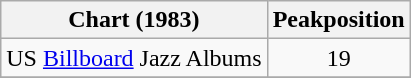<table class="wikitable">
<tr>
<th>Chart (1983)</th>
<th>Peakposition</th>
</tr>
<tr>
<td>US <a href='#'>Billboard</a> Jazz Albums</td>
<td align="center">19</td>
</tr>
<tr>
</tr>
</table>
